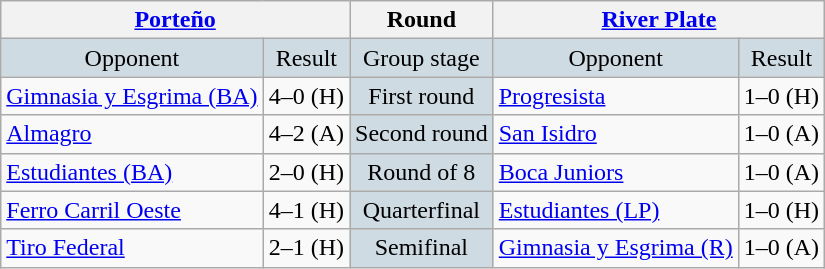<table class="wikitable" style="text-align:center;">
<tr>
<th colspan=3 width= px><a href='#'>Porteño</a></th>
<th>Round</th>
<th colspan=3 width= px><a href='#'>River Plate</a></th>
</tr>
<tr bgcolor= #CFDBE2>
<td width= px>Opponent</td>
<td colspan=2 width= px>Result</td>
<td>Group stage</td>
<td width= px>Opponent</td>
<td colspan=2 width= px>Result</td>
</tr>
<tr>
<td align= left><a href='#'>Gimnasia y Esgrima (BA)</a></td>
<td colspan=2>4–0 (H)</td>
<td bgcolor= #CFDBE2>First round</td>
<td align=left><a href='#'>Progresista</a></td>
<td colspan=2>1–0 (H)</td>
</tr>
<tr>
<td align= left><a href='#'>Almagro</a></td>
<td colspan=2>4–2 (A)</td>
<td bgcolor= #CFDBE2>Second round</td>
<td align=left><a href='#'>San Isidro</a></td>
<td colspan=2>1–0 (A)</td>
</tr>
<tr>
<td align= left><a href='#'>Estudiantes (BA)</a></td>
<td colspan=2>2–0 (H)</td>
<td bgcolor= #CFDBE2>Round of 8</td>
<td align=left><a href='#'>Boca Juniors</a></td>
<td colspan=2>1–0 (A)</td>
</tr>
<tr>
<td align=left><a href='#'>Ferro Carril Oeste</a></td>
<td colspan=2>4–1 (H)</td>
<td bgcolor= #CFDBE2>Quarterfinal</td>
<td align=left><a href='#'>Estudiantes (LP)</a></td>
<td colspan=2>1–0 (H)</td>
</tr>
<tr>
<td align=left><a href='#'>Tiro Federal</a></td>
<td colspan=2>2–1 (H)</td>
<td bgcolor= #CFDBE2>Semifinal</td>
<td align=left><a href='#'>Gimnasia y Esgrima (R)</a></td>
<td colspan=2>1–0 (A)</td>
</tr>
</table>
